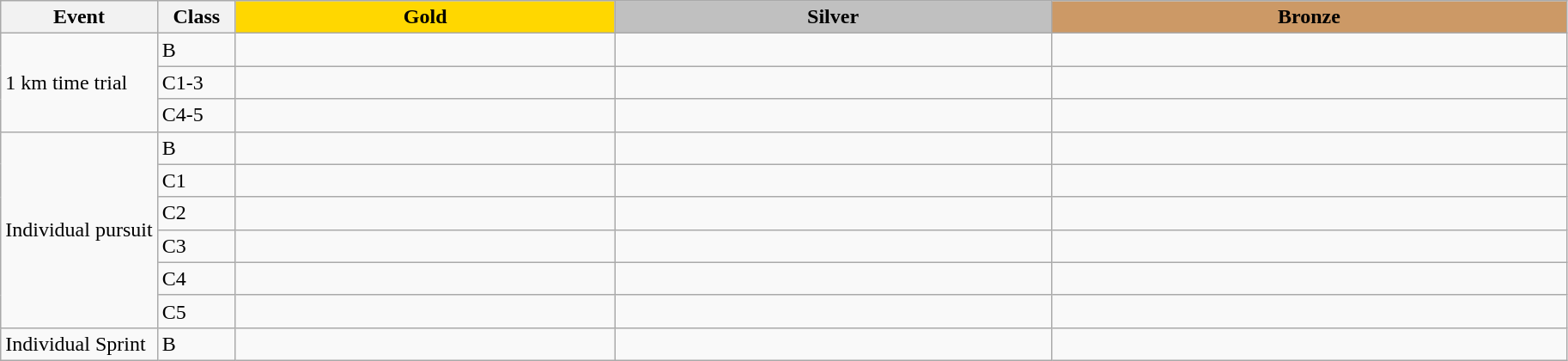<table class=wikitable style="font-size:100%">
<tr>
<th rowspan="1" width="10%">Event</th>
<th rowspan="1" width="5%">Class</th>
<th rowspan="1" style="background:gold;">Gold</th>
<th colspan="1" style="background:silver;">Silver</th>
<th colspan="1" style="background:#CC9966;">Bronze</th>
</tr>
<tr>
<td rowspan="3">1 km time trial<br></td>
<td>B</td>
<td></td>
<td></td>
<td></td>
</tr>
<tr>
<td>C1-3</td>
<td></td>
<td></td>
<td></td>
</tr>
<tr>
<td>C4-5</td>
<td></td>
<td></td>
<td></td>
</tr>
<tr>
<td rowspan="6">Individual pursuit<br></td>
<td>B</td>
<td></td>
<td></td>
<td></td>
</tr>
<tr>
<td>C1</td>
<td></td>
<td></td>
<td></td>
</tr>
<tr>
<td>C2</td>
<td></td>
<td></td>
<td></td>
</tr>
<tr>
<td>C3</td>
<td></td>
<td></td>
<td></td>
</tr>
<tr>
<td>C4</td>
<td></td>
<td></td>
<td></td>
</tr>
<tr>
<td>C5</td>
<td></td>
<td></td>
<td></td>
</tr>
<tr>
<td>Individual Sprint<br></td>
<td>B</td>
<td></td>
<td></td>
<td></td>
</tr>
</table>
